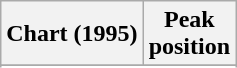<table class="wikitable sortable plainrowheaders">
<tr>
<th>Chart (1995)</th>
<th>Peak<br>position</th>
</tr>
<tr>
</tr>
<tr>
</tr>
<tr>
</tr>
</table>
